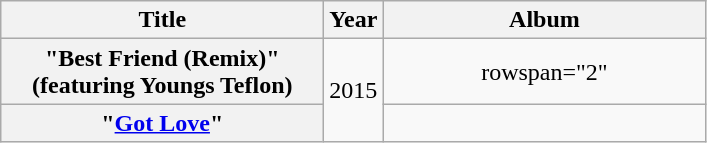<table class="wikitable plainrowheaders" style="text-align:center;">
<tr>
<th scope="col" style="width:13em;">Title</th>
<th scope="col" style="width:1em;">Year</th>
<th scope="col" style="width:13em;">Album</th>
</tr>
<tr>
<th scope="row">"Best Friend (Remix)"<br><span>(featuring Youngs Teflon)</span></th>
<td rowspan="2">2015</td>
<td>rowspan="2" </td>
</tr>
<tr>
<th scope="row">"<a href='#'>Got Love</a>"</th>
</tr>
</table>
